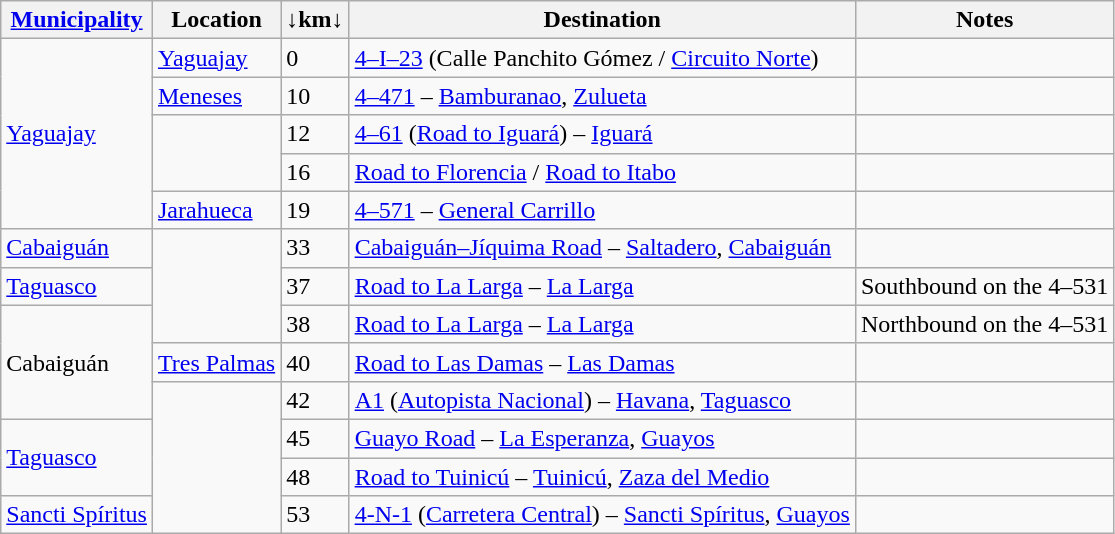<table class="wikitable">
<tr>
<th><a href='#'>Municipality</a></th>
<th>Location</th>
<th>↓km↓</th>
<th>Destination</th>
<th>Notes</th>
</tr>
<tr>
<td rowspan="5"><a href='#'>Yaguajay</a></td>
<td><a href='#'>Yaguajay</a></td>
<td>0</td>
<td> <a href='#'>4–I–23</a> (Calle <bdi>Panchito Gómez</bdi> <bdi>/</bdi> <a href='#'>Circuito Norte</a>)</td>
<td></td>
</tr>
<tr>
<td><a href='#'>Meneses</a></td>
<td>10</td>
<td> <a href='#'>4–471</a> – <a href='#'>Bamburanao</a>, <a href='#'>Zulueta</a></td>
<td></td>
</tr>
<tr>
<td rowspan="2"></td>
<td>12</td>
<td> <a href='#'>4–61</a> (<a href='#'>Road to Iguará</a>) – <a href='#'>Iguará</a></td>
<td></td>
</tr>
<tr>
<td>16</td>
<td><a href='#'>Road to Florencia</a> / <a href='#'>Road to Itabo</a></td>
<td></td>
</tr>
<tr>
<td><a href='#'>Jarahueca</a></td>
<td>19</td>
<td> <a href='#'>4–571</a> – <a href='#'>General Carrillo</a></td>
<td></td>
</tr>
<tr>
<td><a href='#'>Cabaiguán</a></td>
<td rowspan="3"></td>
<td>33</td>
<td><a href='#'>Cabaiguán–Jíquima Road</a> – <a href='#'>Saltadero</a>, <a href='#'>Cabaiguán</a></td>
<td></td>
</tr>
<tr>
<td><a href='#'>Taguasco</a></td>
<td>37</td>
<td><a href='#'>Road to La Larga</a> – <a href='#'>La Larga</a></td>
<td>Southbound on the 4–531</td>
</tr>
<tr>
<td rowspan="3">Cabaiguán</td>
<td>38</td>
<td><a href='#'>Road to La Larga</a> – <a href='#'>La Larga</a></td>
<td>Northbound on the 4–531</td>
</tr>
<tr>
<td><a href='#'>Tres Palmas</a></td>
<td>40</td>
<td><a href='#'>Road to Las Damas</a> – <a href='#'>Las Damas</a></td>
<td></td>
</tr>
<tr>
<td rowspan="4"></td>
<td>42</td>
<td> <a href='#'>A1</a> (<a href='#'>Autopista Nacional</a>) – <a href='#'>Havana</a>, <a href='#'>Taguasco</a></td>
<td></td>
</tr>
<tr>
<td rowspan="2"><a href='#'>Taguasco</a></td>
<td>45</td>
<td> <a href='#'>Guayo Road</a> – <a href='#'>La Esperanza</a>, <a href='#'>Guayos</a></td>
<td></td>
</tr>
<tr>
<td>48</td>
<td> <a href='#'>Road to Tuinicú</a> – <a href='#'>Tuinicú</a>, <a href='#'>Zaza del Medio</a></td>
<td></td>
</tr>
<tr>
<td><a href='#'>Sancti Spíritus</a></td>
<td>53</td>
<td>  <a href='#'>4-N-1</a> (<a href='#'>Carretera Central</a>) – <a href='#'>Sancti Spíritus</a>, <a href='#'>Guayos</a></td>
<td></td>
</tr>
</table>
